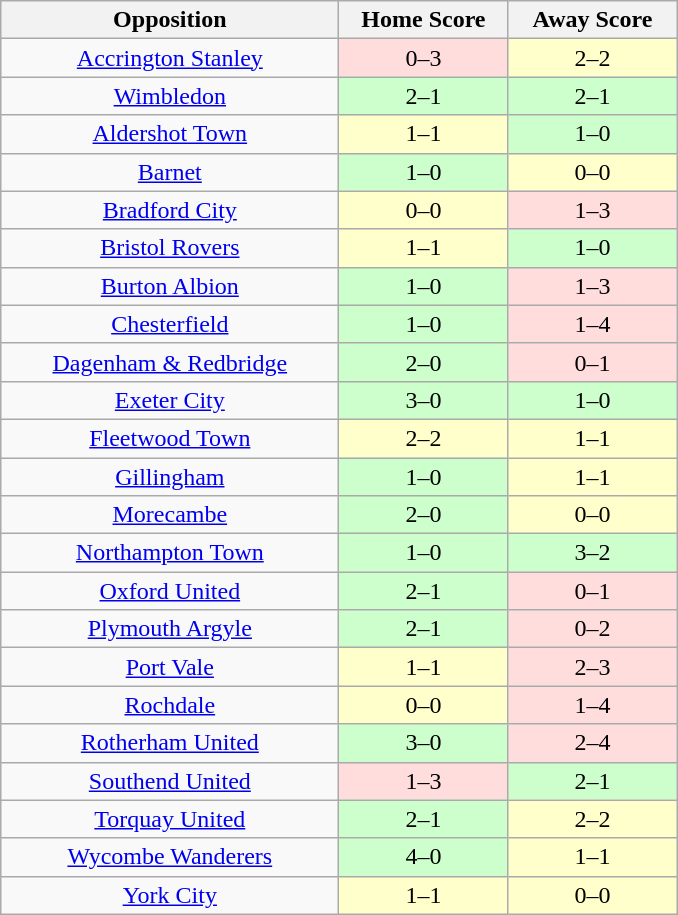<table class="wikitable">
<tr>
<th width=40%>Opposition</th>
<th width=20%>Home Score</th>
<th width=20%>Away Score</th>
</tr>
<tr>
<td style="text-align:center;"><a href='#'>Accrington Stanley</a></td>
<td style="background:#fdd; text-align:center;">0–3</td>
<td style="background:#ffc; text-align:center;">2–2</td>
</tr>
<tr>
<td style="text-align:center;"><a href='#'>Wimbledon</a></td>
<td style="background:#cfc; text-align:center;">2–1</td>
<td style="background:#cfc; text-align:center;">2–1</td>
</tr>
<tr>
<td style="text-align:center;"><a href='#'>Aldershot Town</a></td>
<td style="background:#ffc; text-align:center;">1–1</td>
<td style="background:#cfc; text-align:center;">1–0</td>
</tr>
<tr>
<td style="text-align:center;"><a href='#'>Barnet</a></td>
<td style="background:#cfc; text-align:center;">1–0</td>
<td style="background:#ffc; text-align:center;">0–0</td>
</tr>
<tr>
<td style="text-align:center;"><a href='#'>Bradford City</a></td>
<td style="background:#fFC; text-align:center;">0–0</td>
<td style="background:#fdd; text-align:center;">1–3</td>
</tr>
<tr>
<td style="text-align:center;"><a href='#'>Bristol Rovers</a></td>
<td style="background:#ffc; text-align:center;">1–1</td>
<td style="background:#cfc; text-align:center;">1–0</td>
</tr>
<tr>
<td style="text-align:center;"><a href='#'>Burton Albion</a></td>
<td style="background:#cfc; text-align:center;">1–0</td>
<td style="background:#fdd; text-align:center;">1–3</td>
</tr>
<tr>
<td style="text-align:center;"><a href='#'>Chesterfield</a></td>
<td style="background:#cfc; text-align:center;">1–0</td>
<td style="background:#fdd; text-align:center;">1–4</td>
</tr>
<tr>
<td style="text-align:center;"><a href='#'>Dagenham & Redbridge</a></td>
<td style="background:#cfc; text-align:center;">2–0</td>
<td style="background:#fdd; text-align:center;">0–1</td>
</tr>
<tr>
<td style="text-align:center;"><a href='#'>Exeter City</a></td>
<td style="background:#cfc; text-align:center;">3–0</td>
<td style="background:#cfc; text-align:center;">1–0</td>
</tr>
<tr>
<td style="text-align:center;"><a href='#'>Fleetwood Town</a></td>
<td style="background:#ffc; text-align:center;">2–2</td>
<td style="background:#ffc; text-align:center;">1–1</td>
</tr>
<tr>
<td style="text-align:center;"><a href='#'>Gillingham</a></td>
<td style="background:#cfc; text-align:center;">1–0</td>
<td style="background:#ffc; text-align:center;">1–1</td>
</tr>
<tr>
<td style="text-align:center;"><a href='#'>Morecambe</a></td>
<td style="background:#cfc; text-align:center;">2–0</td>
<td style="background:#ffc; text-align:center;">0–0</td>
</tr>
<tr>
<td style="text-align:center;"><a href='#'>Northampton Town</a></td>
<td style="background:#cfc; text-align:center;">1–0</td>
<td style="background:#cfc; text-align:center;">3–2</td>
</tr>
<tr>
<td style="text-align:center;"><a href='#'>Oxford United</a></td>
<td style="background:#cfc; text-align:center;">2–1</td>
<td style="background:#fdd; text-align:center;">0–1</td>
</tr>
<tr>
<td style="text-align:center;"><a href='#'>Plymouth Argyle</a></td>
<td style="background:#cfc; text-align:center;">2–1</td>
<td style="background:#fdd; text-align:center;">0–2</td>
</tr>
<tr>
<td style="text-align:center;"><a href='#'>Port Vale</a></td>
<td style="background:#ffc; text-align:center;">1–1</td>
<td style="background:#fdd; text-align:center;">2–3</td>
</tr>
<tr>
<td style="text-align:center;"><a href='#'>Rochdale</a></td>
<td style="background:#ffc; text-align:center;">0–0</td>
<td style="background:#fdd; text-align:center;">1–4</td>
</tr>
<tr>
<td style="text-align:center;"><a href='#'>Rotherham United</a></td>
<td style="background:#cfc; text-align:center;">3–0</td>
<td style="background:#fdd; text-align:center;">2–4</td>
</tr>
<tr>
<td style="text-align:center;"><a href='#'>Southend United</a></td>
<td style="background:#fdd; text-align:center;">1–3</td>
<td style="background:#cfc; text-align:center;">2–1</td>
</tr>
<tr>
<td style="text-align:center;"><a href='#'>Torquay United</a></td>
<td style="background:#cfc; text-align:center;">2–1</td>
<td style="background:#ffc; text-align:center;">2–2</td>
</tr>
<tr>
<td style="text-align:center;"><a href='#'>Wycombe Wanderers</a></td>
<td style="background:#cfc; text-align:center;">4–0</td>
<td style="background:#ffc; text-align:center;">1–1</td>
</tr>
<tr>
<td style="text-align:center;"><a href='#'>York City</a></td>
<td style="background:#ffc; text-align:center;">1–1</td>
<td style="background:#ffc; text-align:center;">0–0</td>
</tr>
</table>
